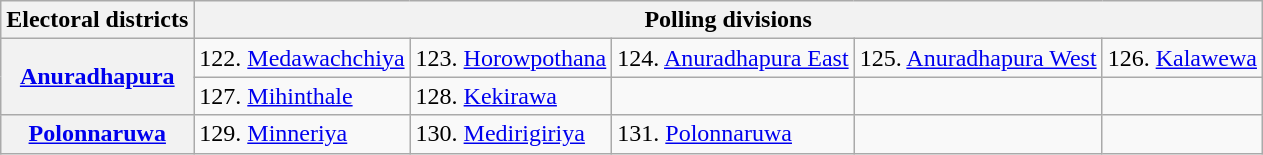<table class="wikitable" style="font-size:100; text-align:left">
<tr>
<th rowspan="1">Electoral districts</th>
<th colspan="5">Polling divisions</th>
</tr>
<tr>
<th rowspan="2"><a href='#'>Anuradhapura</a></th>
<td>122. <a href='#'>Medawachchiya</a></td>
<td>123. <a href='#'>Horowpothana</a></td>
<td>124. <a href='#'>Anuradhapura East</a></td>
<td>125. <a href='#'>Anuradhapura West</a></td>
<td>126. <a href='#'>Kalawewa</a></td>
</tr>
<tr>
<td>127. <a href='#'>Mihinthale</a></td>
<td>128. <a href='#'>Kekirawa</a></td>
<td></td>
<td></td>
<td></td>
</tr>
<tr>
<th rowspan="1"><a href='#'>Polonnaruwa</a></th>
<td>129. <a href='#'>Minneriya</a></td>
<td>130. <a href='#'>Medirigiriya</a></td>
<td>131. <a href='#'>Polonnaruwa</a></td>
<td></td>
<td></td>
</tr>
</table>
